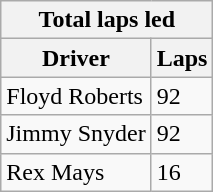<table class="wikitable">
<tr>
<th colspan=2>Total laps led</th>
</tr>
<tr>
<th>Driver</th>
<th>Laps</th>
</tr>
<tr>
<td>Floyd Roberts</td>
<td>92</td>
</tr>
<tr>
<td>Jimmy Snyder</td>
<td>92</td>
</tr>
<tr>
<td>Rex Mays</td>
<td>16</td>
</tr>
</table>
